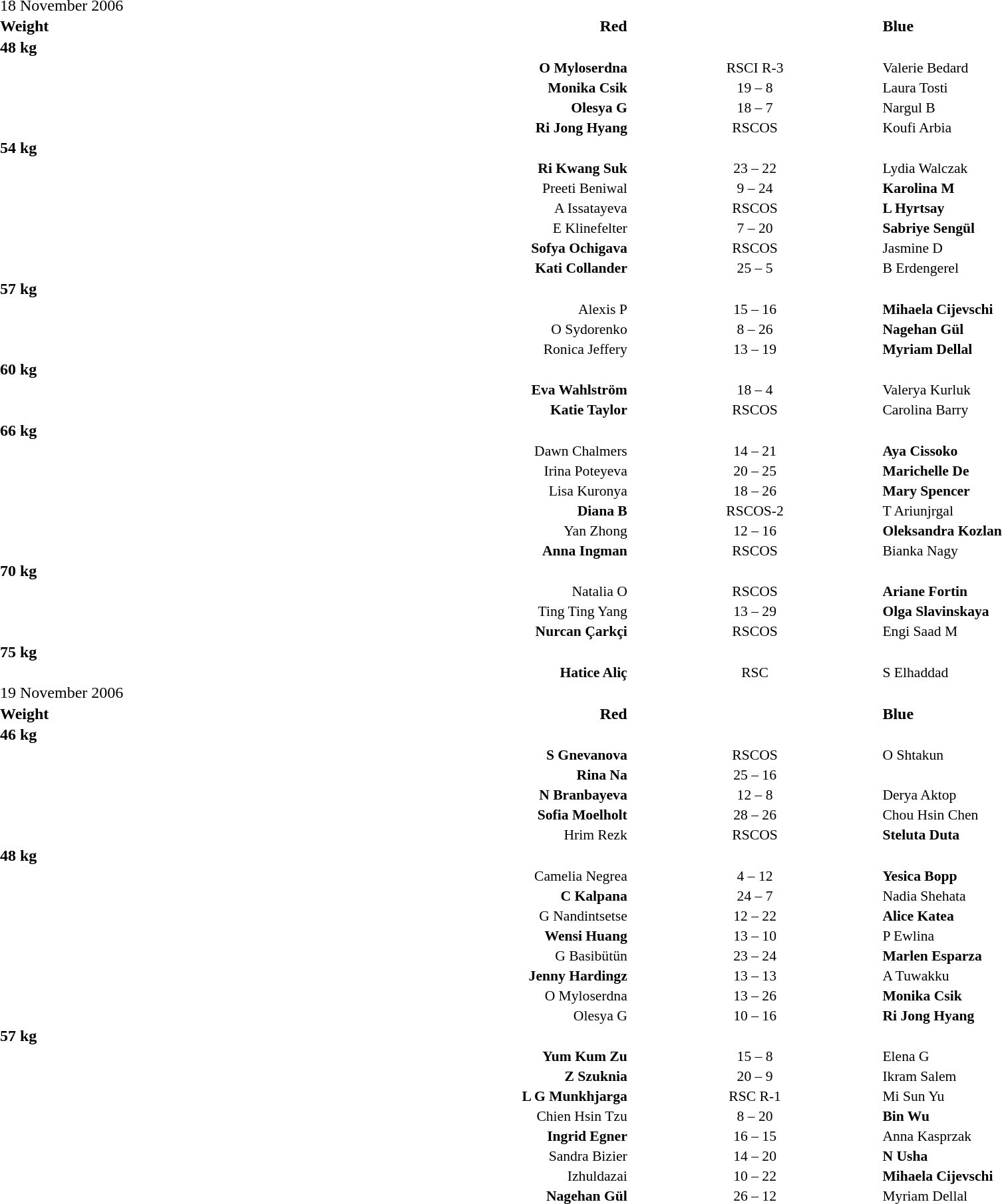<table width=100% cellspacing=1>
<tr>
<th width=20%></th>
<th width=30%></th>
<th width=20%></th>
<th width=30%></th>
</tr>
<tr>
<td>18 November 2006</td>
</tr>
<tr>
<td><strong>Weight</strong></td>
<td align=right><strong>Red</strong></td>
<td></td>
<td><strong>Blue</strong></td>
</tr>
<tr>
<td><strong>48 kg</strong></td>
</tr>
<tr style=font-size:90%>
<td></td>
<td align=right><strong>O Myloserdna</strong> </td>
<td align=center>RSCI R-3</td>
<td> Valerie Bedard</td>
</tr>
<tr style=font-size:90%>
<td></td>
<td align=right><strong>Monika Csik</strong> </td>
<td align=center>19 – 8</td>
<td> Laura Tosti</td>
</tr>
<tr style=font-size:90%>
<td></td>
<td align=right><strong>Olesya G</strong> </td>
<td align=center>18 – 7</td>
<td> Nargul B</td>
</tr>
<tr style=font-size:90%>
<td></td>
<td align=right><strong>Ri Jong Hyang</strong> </td>
<td align=center>RSCOS</td>
<td> Koufi Arbia</td>
</tr>
<tr>
<td><strong>54 kg</strong></td>
</tr>
<tr style=font-size:90%>
<td></td>
<td align=right><strong>Ri Kwang Suk</strong> </td>
<td align=center>23 – 22</td>
<td> Lydia Walczak</td>
</tr>
<tr style=font-size:90%>
<td></td>
<td align=right>Preeti Beniwal </td>
<td align=center>9 – 24</td>
<td> <strong>Karolina M</strong></td>
</tr>
<tr style=font-size:90%>
<td></td>
<td align=right>A Issatayeva </td>
<td align=center>RSCOS</td>
<td> <strong>L Hyrtsay</strong></td>
</tr>
<tr style=font-size:90%>
<td></td>
<td align=right>E Klinefelter </td>
<td align=center>7 – 20</td>
<td> <strong>Sabriye Sengül</strong></td>
</tr>
<tr style=font-size:90%>
<td></td>
<td align=right><strong>Sofya Ochigava</strong> </td>
<td align=center>RSCOS</td>
<td> Jasmine D</td>
</tr>
<tr style=font-size:90%>
<td></td>
<td align=right><strong>Kati Collander</strong> </td>
<td align=center>25 – 5</td>
<td> B Erdengerel</td>
</tr>
<tr>
<td><strong>57 kg</strong></td>
</tr>
<tr style=font-size:90%>
<td></td>
<td align=right>Alexis P </td>
<td align=center>15 – 16</td>
<td> <strong>Mihaela Cijevschi</strong></td>
</tr>
<tr style=font-size:90%>
<td></td>
<td align=right>O Sydorenko </td>
<td align=center>8 – 26</td>
<td> <strong>Nagehan Gül</strong></td>
</tr>
<tr style=font-size:90%>
<td></td>
<td align=right>Ronica Jeffery </td>
<td align=center>13 – 19</td>
<td> <strong>Myriam Dellal</strong></td>
</tr>
<tr>
<td><strong>60 kg</strong></td>
</tr>
<tr style=font-size:90%>
<td></td>
<td align=right><strong>Eva Wahlström</strong> </td>
<td align=center>18 – 4</td>
<td> Valerya Kurluk</td>
</tr>
<tr style=font-size:90%>
<td></td>
<td align=right><strong>Katie Taylor</strong> </td>
<td align=center>RSCOS</td>
<td> Carolina Barry</td>
</tr>
<tr>
<td><strong>66 kg</strong></td>
</tr>
<tr style=font-size:90%>
<td></td>
<td align=right>Dawn Chalmers </td>
<td align=center>14 – 21</td>
<td> <strong>Aya Cissoko</strong></td>
</tr>
<tr style=font-size:90%>
<td></td>
<td align=right>Irina Poteyeva </td>
<td align=center>20 – 25</td>
<td> <strong>Marichelle De</strong></td>
</tr>
<tr style=font-size:90%>
<td></td>
<td align=right>Lisa Kuronya </td>
<td align=center>18 – 26</td>
<td> <strong>Mary Spencer</strong></td>
</tr>
<tr style=font-size:90%>
<td></td>
<td align=right><strong>Diana B</strong> </td>
<td align=center>RSCOS-2</td>
<td> T Ariunjrgal</td>
</tr>
<tr style=font-size:90%>
<td></td>
<td align=right>Yan Zhong </td>
<td align=center>12 – 16</td>
<td> <strong>Oleksandra Kozlan</strong></td>
</tr>
<tr style=font-size:90%>
<td></td>
<td align=right><strong>Anna Ingman</strong> </td>
<td align=center>RSCOS</td>
<td> Bianka Nagy</td>
</tr>
<tr>
<td><strong>70 kg</strong></td>
</tr>
<tr style=font-size:90%>
<td></td>
<td align=right>Natalia O </td>
<td align=center>RSCOS</td>
<td> <strong>Ariane Fortin</strong></td>
</tr>
<tr style=font-size:90%>
<td></td>
<td align=right>Ting Ting Yang </td>
<td align=center>13 – 29</td>
<td> <strong>Olga Slavinskaya</strong></td>
</tr>
<tr style=font-size:90%>
<td></td>
<td align=right><strong>Nurcan Çarkçi</strong> </td>
<td align=center>RSCOS</td>
<td> Engi Saad M</td>
</tr>
<tr>
<td><strong>75 kg</strong></td>
</tr>
<tr style=font-size:90%>
<td></td>
<td align=right><strong>Hatice Aliç</strong> </td>
<td align=center>RSC</td>
<td> S Elhaddad</td>
</tr>
<tr>
<td>19 November 2006</td>
</tr>
<tr>
<td><strong>Weight</strong></td>
<td align=right><strong>Red</strong></td>
<td></td>
<td><strong>Blue</strong></td>
</tr>
<tr>
<td><strong>46 kg</strong></td>
</tr>
<tr style=font-size:90%>
<td></td>
<td align=right><strong>S Gnevanova</strong> </td>
<td align=center>RSCOS</td>
<td> O Shtakun</td>
</tr>
<tr style=font-size:90%>
<td></td>
<td align=right><strong>Rina Na</strong> </td>
<td align=center>25 – 16</td>
<td> </td>
</tr>
<tr style=font-size:90%>
<td></td>
<td align=right><strong>N Branbayeva</strong> </td>
<td align=center>12 – 8</td>
<td> Derya Aktop</td>
</tr>
<tr style=font-size:90%>
<td></td>
<td align=right><strong>Sofia Moelholt</strong> </td>
<td align=center>28 – 26</td>
<td> Chou Hsin Chen</td>
</tr>
<tr style=font-size:90%>
<td></td>
<td align=right>Hrim Rezk </td>
<td align=center>RSCOS</td>
<td> <strong>Steluta Duta</strong></td>
</tr>
<tr>
<td><strong>48 kg</strong></td>
</tr>
<tr style=font-size:90%>
<td></td>
<td align=right>Camelia Negrea </td>
<td align=center>4 – 12</td>
<td> <strong>Yesica Bopp</strong></td>
</tr>
<tr style=font-size:90%>
<td></td>
<td align=right><strong>C Kalpana</strong> </td>
<td align=center>24 – 7</td>
<td> Nadia Shehata</td>
</tr>
<tr style=font-size:90%>
<td></td>
<td align=right>G Nandintsetse </td>
<td align=center>12 – 22</td>
<td> <strong>Alice Katea</strong></td>
</tr>
<tr style=font-size:90%>
<td></td>
<td align=right><strong>Wensi Huang</strong> </td>
<td align=center>13 – 10</td>
<td> P Ewlina</td>
</tr>
<tr style=font-size:90%>
<td></td>
<td align=right>G Basibütün </td>
<td align=center>23 – 24</td>
<td> <strong>Marlen Esparza</strong></td>
</tr>
<tr style=font-size:90%>
<td></td>
<td align=right><strong>Jenny Hardingz</strong> </td>
<td align=center>13 – 13</td>
<td> A Tuwakku</td>
</tr>
<tr style=font-size:90%>
<td></td>
<td align=right>O Myloserdna </td>
<td align=center>13 – 26</td>
<td> <strong>Monika Csik</strong></td>
</tr>
<tr style=font-size:90%>
<td></td>
<td align=right>Olesya G </td>
<td align=center>10 – 16</td>
<td> <strong>Ri Jong Hyang</strong></td>
</tr>
<tr>
<td><strong>57 kg</strong></td>
</tr>
<tr style=font-size:90%>
<td></td>
<td align=right><strong>Yum Kum Zu</strong> </td>
<td align=center>15 – 8</td>
<td> Elena G</td>
</tr>
<tr style=font-size:90%>
<td></td>
<td align=right><strong>Z Szuknia</strong> </td>
<td align=center>20 – 9</td>
<td> Ikram Salem</td>
</tr>
<tr style=font-size:90%>
<td></td>
<td align=right><strong>L G Munkhjarga</strong> </td>
<td align=center>RSC R-1</td>
<td> Mi Sun Yu</td>
</tr>
<tr style=font-size:90%>
<td></td>
<td align=right>Chien Hsin Tzu </td>
<td align=center>8 – 20</td>
<td> <strong>Bin Wu</strong></td>
</tr>
<tr style=font-size:90%>
<td></td>
<td align=right><strong>Ingrid Egner</strong> </td>
<td align=center>16 – 15</td>
<td> Anna Kasprzak</td>
</tr>
<tr style=font-size:90%>
<td></td>
<td align=right>Sandra Bizier </td>
<td align=center>14 – 20</td>
<td> <strong>N Usha</strong></td>
</tr>
<tr style=font-size:90%>
<td></td>
<td align=right>Izhuldazai </td>
<td align=center>10 – 22</td>
<td> <strong>Mihaela Cijevschi</strong></td>
</tr>
<tr style=font-size:90%>
<td></td>
<td align=right><strong>Nagehan Gül</strong> </td>
<td align=center>26 – 12</td>
<td> Myriam Dellal</td>
</tr>
</table>
